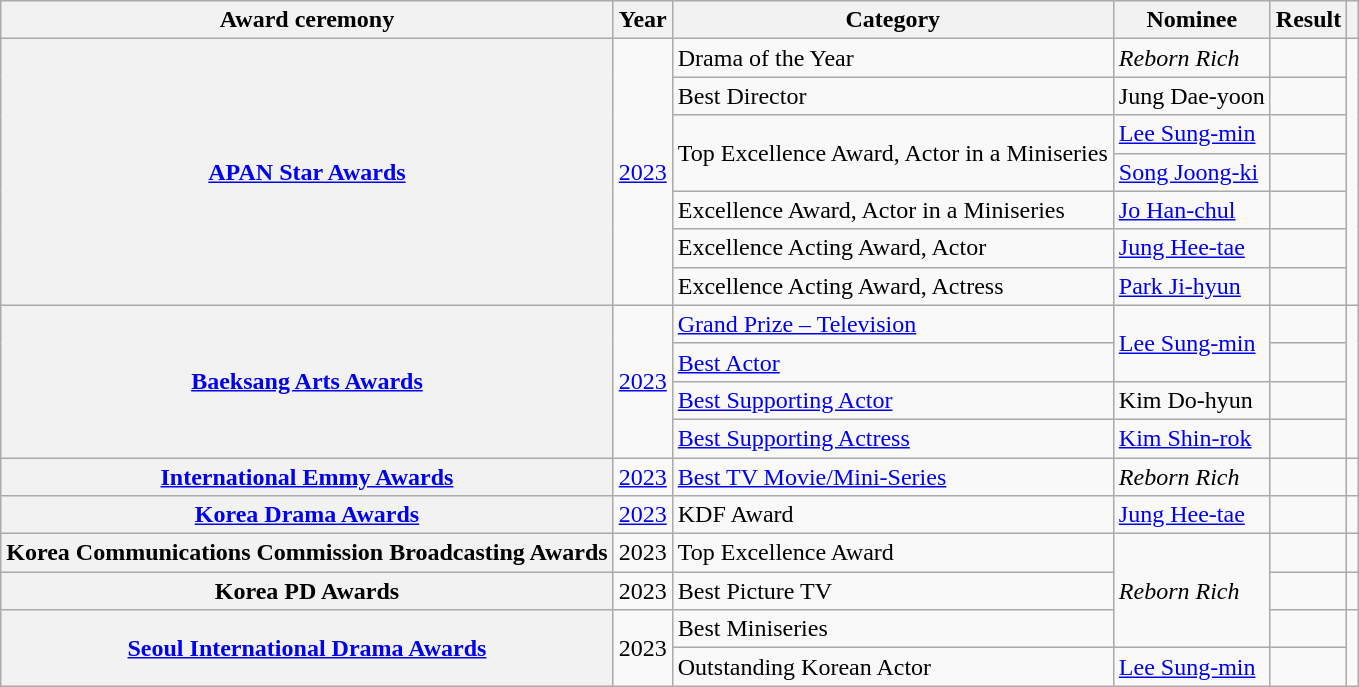<table class="wikitable plainrowheaders sortable">
<tr>
<th scope="col">Award ceremony</th>
<th scope="col">Year</th>
<th scope="col">Category</th>
<th scope="col">Nominee</th>
<th scope="col">Result</th>
<th scope="col" class="unsortable"></th>
</tr>
<tr>
<th scope="row"  rowspan="7"><a href='#'>APAN Star Awards</a></th>
<td rowspan="7" style="text-align:center"><a href='#'>2023</a></td>
<td>Drama of the Year</td>
<td><em>Reborn Rich</em></td>
<td></td>
<td rowspan="7" style="text-align:center;"></td>
</tr>
<tr>
<td>Best Director</td>
<td>Jung Dae-yoon</td>
<td></td>
</tr>
<tr>
<td rowspan=2>Top Excellence Award, Actor in a Miniseries</td>
<td><a href='#'>Lee Sung-min</a></td>
<td></td>
</tr>
<tr>
<td><a href='#'>Song Joong-ki</a></td>
<td></td>
</tr>
<tr>
<td>Excellence Award, Actor in a Miniseries</td>
<td><a href='#'>Jo Han-chul</a></td>
<td></td>
</tr>
<tr>
<td>Excellence Acting Award, Actor</td>
<td><a href='#'>Jung Hee-tae</a></td>
<td></td>
</tr>
<tr>
<td>Excellence Acting Award, Actress</td>
<td><a href='#'>Park Ji-hyun</a></td>
<td></td>
</tr>
<tr>
<th scope="row"  rowspan="4"><a href='#'>Baeksang Arts Awards</a></th>
<td rowspan="4" style="text-align:center"><a href='#'>2023</a></td>
<td><a href='#'>Grand Prize – Television</a></td>
<td rowspan="2"><a href='#'>Lee Sung-min</a></td>
<td></td>
<td rowspan=4 style="text-align:center"></td>
</tr>
<tr>
<td><a href='#'>Best Actor</a></td>
<td></td>
</tr>
<tr>
<td><a href='#'>Best Supporting Actor</a></td>
<td>Kim Do-hyun</td>
<td></td>
</tr>
<tr>
<td><a href='#'>Best Supporting Actress</a></td>
<td><a href='#'>Kim Shin-rok</a></td>
<td></td>
</tr>
<tr>
<th scope="row"><a href='#'>International Emmy Awards</a></th>
<td style="text-align:center"><a href='#'>2023</a></td>
<td><a href='#'>Best TV Movie/Mini-Series</a></td>
<td rowspan=1><em>Reborn Rich</em></td>
<td></td>
<td style="text-align:center"></td>
</tr>
<tr>
<th scope="row"><a href='#'>Korea Drama Awards</a></th>
<td style="text-align:center"><a href='#'>2023</a></td>
<td>KDF Award</td>
<td><a href='#'>Jung Hee-tae</a></td>
<td></td>
<td style="text-align:center"></td>
</tr>
<tr>
<th scope="row">Korea Communications Commission Broadcasting Awards</th>
<td style="text-align:center">2023</td>
<td>Top Excellence Award</td>
<td rowspan=3><em>Reborn Rich</em></td>
<td></td>
<td style="text-align:center"></td>
</tr>
<tr>
<th scope="row">Korea PD Awards</th>
<td style="text-align:center">2023</td>
<td>Best Picture TV</td>
<td></td>
<td style="text-align:center"></td>
</tr>
<tr>
<th scope="row" rowspan="2"><a href='#'>Seoul International Drama Awards</a></th>
<td rowspan="2" style="text-align:center">2023</td>
<td>Best Miniseries</td>
<td></td>
<td rowspan=2 style="text-align:center"></td>
</tr>
<tr>
<td>Outstanding Korean Actor</td>
<td><a href='#'>Lee Sung-min</a></td>
<td></td>
</tr>
</table>
